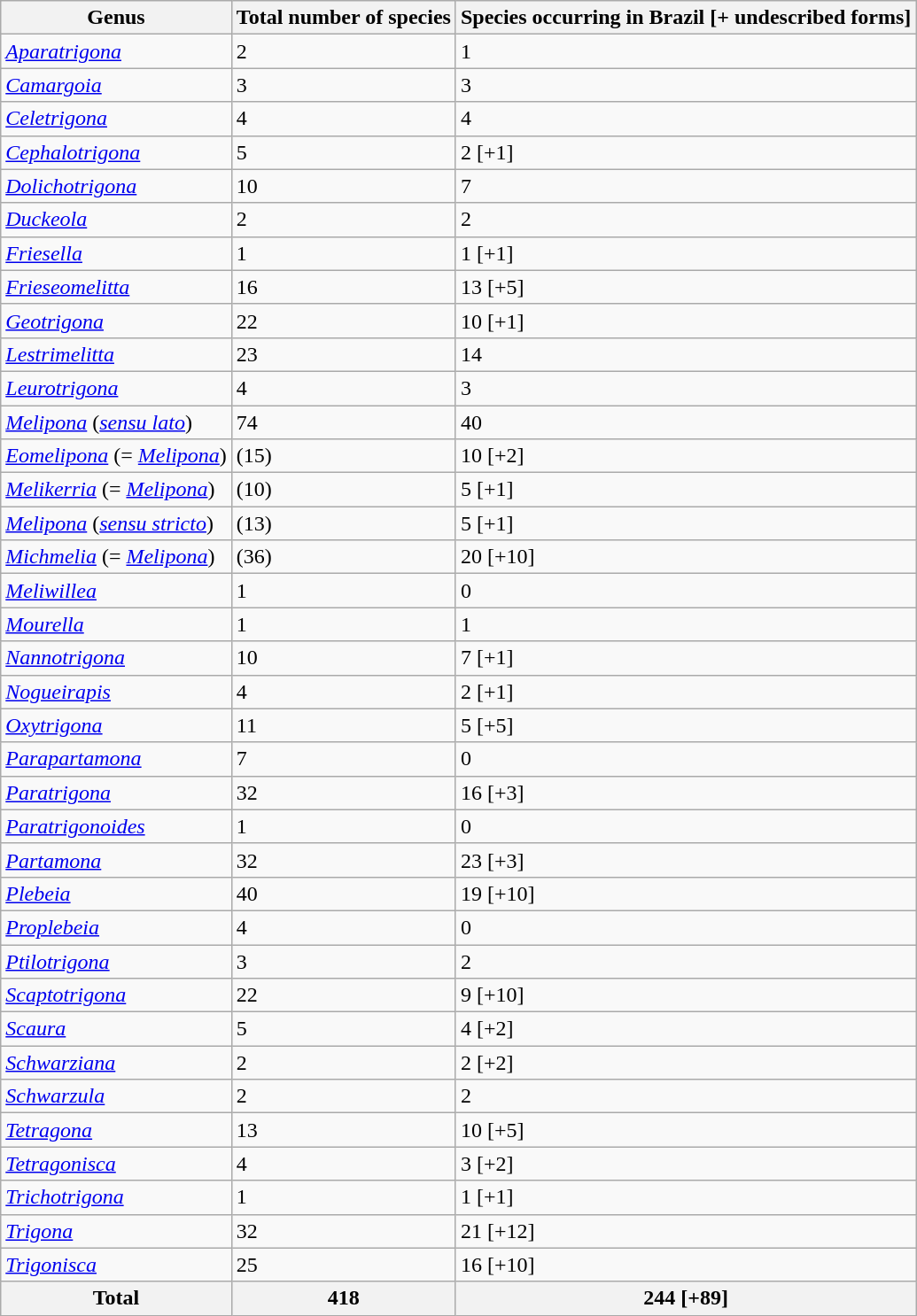<table class="wikitable sortable">
<tr>
<th>Genus</th>
<th>Total number of species</th>
<th>Species occurring in Brazil [+ undescribed forms]</th>
</tr>
<tr>
<td><em><a href='#'>Aparatrigona</a></em></td>
<td>2</td>
<td>1</td>
</tr>
<tr>
<td><em><a href='#'>Camargoia</a></em></td>
<td>3</td>
<td>3</td>
</tr>
<tr>
<td><em><a href='#'>Celetrigona</a></em></td>
<td>4</td>
<td>4</td>
</tr>
<tr>
<td><em><a href='#'>Cephalotrigona</a></em></td>
<td>5</td>
<td>2 [+1]</td>
</tr>
<tr>
<td><em><a href='#'>Dolichotrigona</a></em></td>
<td>10</td>
<td>7</td>
</tr>
<tr>
<td><em><a href='#'>Duckeola</a></em></td>
<td>2</td>
<td>2</td>
</tr>
<tr>
<td><em><a href='#'>Friesella</a></em></td>
<td>1</td>
<td>1 [+1]</td>
</tr>
<tr>
<td><em><a href='#'>Frieseomelitta</a></em></td>
<td>16</td>
<td>13 [+5]</td>
</tr>
<tr>
<td><em><a href='#'>Geotrigona</a></em></td>
<td>22</td>
<td>10 [+1]</td>
</tr>
<tr>
<td><em><a href='#'>Lestrimelitta</a></em></td>
<td>23</td>
<td>14</td>
</tr>
<tr>
<td><em><a href='#'>Leurotrigona</a></em></td>
<td>4</td>
<td>3</td>
</tr>
<tr>
<td><em><a href='#'>Melipona</a></em> (<em><a href='#'>sensu lato</a></em>)</td>
<td>74</td>
<td>40</td>
</tr>
<tr>
<td><em><a href='#'>Eomelipona</a></em> (= <em><a href='#'>Melipona</a></em>)</td>
<td>(15)</td>
<td>10 [+2]</td>
</tr>
<tr>
<td><em><a href='#'>Melikerria</a></em> (= <em><a href='#'>Melipona</a></em>)</td>
<td>(10)</td>
<td>5 [+1]</td>
</tr>
<tr>
<td><em><a href='#'>Melipona</a></em> (<em><a href='#'>sensu stricto</a></em>)</td>
<td>(13)</td>
<td>5 [+1]</td>
</tr>
<tr>
<td><em><a href='#'>Michmelia</a></em> (= <em><a href='#'>Melipona</a></em>)</td>
<td>(36)</td>
<td>20 [+10]</td>
</tr>
<tr>
<td><em><a href='#'>Meliwillea</a></em></td>
<td>1</td>
<td>0</td>
</tr>
<tr>
<td><em><a href='#'>Mourella</a></em></td>
<td>1</td>
<td>1</td>
</tr>
<tr>
<td><em><a href='#'>Nannotrigona</a></em></td>
<td>10</td>
<td>7 [+1]</td>
</tr>
<tr>
<td><em><a href='#'>Nogueirapis</a></em></td>
<td>4</td>
<td>2 [+1]</td>
</tr>
<tr>
<td><em><a href='#'>Oxytrigona</a></em></td>
<td>11</td>
<td>5 [+5]</td>
</tr>
<tr>
<td><em><a href='#'>Parapartamona</a></em></td>
<td>7</td>
<td>0</td>
</tr>
<tr>
<td><em><a href='#'>Paratrigona</a></em></td>
<td>32</td>
<td>16 [+3]</td>
</tr>
<tr>
<td><em><a href='#'>Paratrigonoides</a></em></td>
<td>1</td>
<td>0</td>
</tr>
<tr>
<td><em><a href='#'>Partamona</a></em></td>
<td>32</td>
<td>23 [+3]</td>
</tr>
<tr>
<td><em><a href='#'>Plebeia</a></em></td>
<td>40</td>
<td>19 [+10]</td>
</tr>
<tr>
<td><em><a href='#'>Proplebeia</a></em></td>
<td>4</td>
<td>0</td>
</tr>
<tr>
<td><em><a href='#'>Ptilotrigona</a></em></td>
<td>3</td>
<td>2</td>
</tr>
<tr>
<td><em><a href='#'>Scaptotrigona</a></em></td>
<td>22</td>
<td>9 [+10]</td>
</tr>
<tr>
<td><em><a href='#'>Scaura</a></em></td>
<td>5</td>
<td>4 [+2]</td>
</tr>
<tr>
<td><em><a href='#'>Schwarziana</a></em></td>
<td>2</td>
<td>2 [+2]</td>
</tr>
<tr>
<td><em><a href='#'>Schwarzula</a></em></td>
<td>2</td>
<td>2</td>
</tr>
<tr>
<td><em><a href='#'>Tetragona</a></em></td>
<td>13</td>
<td>10 [+5]</td>
</tr>
<tr>
<td><em><a href='#'>Tetragonisca</a></em></td>
<td>4</td>
<td>3 [+2]</td>
</tr>
<tr>
<td><em><a href='#'>Trichotrigona</a></em></td>
<td>1</td>
<td>1 [+1]</td>
</tr>
<tr>
<td><em><a href='#'>Trigona</a></em></td>
<td>32</td>
<td>21 [+12]</td>
</tr>
<tr>
<td><em><a href='#'>Trigonisca</a></em></td>
<td>25</td>
<td>16 [+10]</td>
</tr>
<tr>
<th>Total</th>
<th>418</th>
<th>244 [+89]</th>
</tr>
</table>
